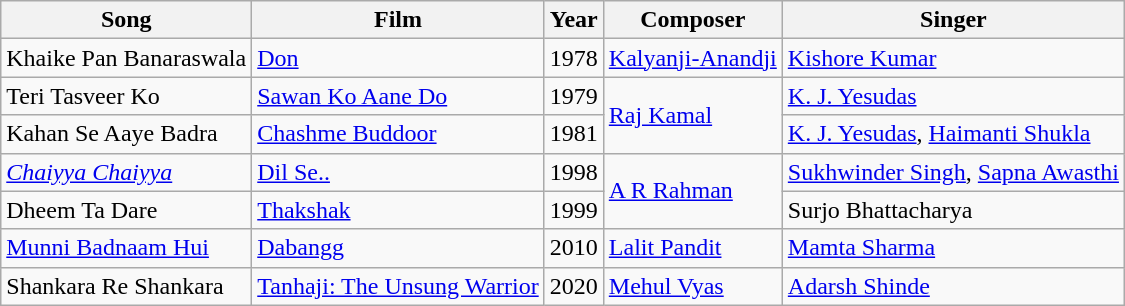<table class="wikitable">
<tr>
<th>Song</th>
<th>Film</th>
<th>Year</th>
<th>Composer</th>
<th>Singer</th>
</tr>
<tr>
<td>Khaike Pan Banaraswala</td>
<td><a href='#'>Don</a></td>
<td>1978</td>
<td><a href='#'>Kalyanji-Anandji</a></td>
<td><a href='#'>Kishore Kumar</a></td>
</tr>
<tr>
<td>Teri Tasveer Ko</td>
<td><a href='#'>Sawan Ko Aane Do</a></td>
<td>1979</td>
<td Rowspan=2><a href='#'>Raj Kamal</a></td>
<td><a href='#'>K. J. Yesudas</a></td>
</tr>
<tr>
<td>Kahan Se Aaye Badra</td>
<td><a href='#'>Chashme Buddoor</a></td>
<td>1981</td>
<td><a href='#'>K. J. Yesudas</a>, <a href='#'>Haimanti Shukla</a></td>
</tr>
<tr>
<td><em><a href='#'>Chaiyya Chaiyya</a></em></td>
<td><a href='#'>Dil Se..</a></td>
<td>1998</td>
<td rowspan=2><a href='#'>A R Rahman</a></td>
<td><a href='#'>Sukhwinder Singh</a>, <a href='#'>Sapna Awasthi</a></td>
</tr>
<tr>
<td>Dheem Ta Dare</td>
<td><a href='#'>Thakshak</a></td>
<td>1999</td>
<td>Surjo Bhattacharya</td>
</tr>
<tr>
<td><a href='#'>Munni Badnaam Hui</a></td>
<td><a href='#'>Dabangg</a></td>
<td>2010</td>
<td><a href='#'>Lalit Pandit</a></td>
<td><a href='#'>Mamta Sharma</a></td>
</tr>
<tr>
<td>Shankara Re Shankara</td>
<td><a href='#'>Tanhaji: The Unsung Warrior</a></td>
<td>2020</td>
<td><a href='#'>Mehul Vyas</a></td>
<td><a href='#'>Adarsh Shinde</a></td>
</tr>
</table>
